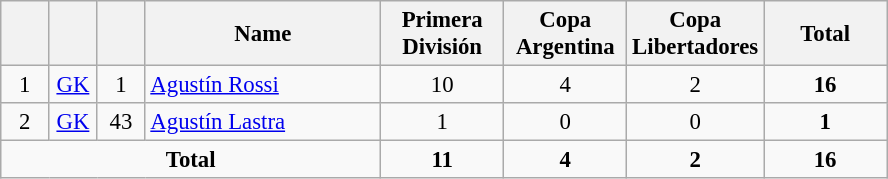<table class="wikitable sortable" style="font-size: 95%; text-align: center;">
<tr>
<th width=25></th>
<th width=25></th>
<th width=25></th>
<th width=150>Name</th>
<th width= 75>Primera División</th>
<th width= 75>Copa Argentina</th>
<th width= 75>Copa Libertadores</th>
<th width= 75>Total</th>
</tr>
<tr>
<td>1</td>
<td><a href='#'>GK</a></td>
<td>1</td>
<td align=left> <a href='#'>Agustín Rossi</a></td>
<td>10</td>
<td>4</td>
<td>2</td>
<td><strong>16</strong></td>
</tr>
<tr>
<td>2</td>
<td><a href='#'>GK</a></td>
<td>43</td>
<td align=left> <a href='#'>Agustín Lastra</a></td>
<td>1</td>
<td>0</td>
<td>0</td>
<td><strong>1</strong></td>
</tr>
<tr align=center>
<td colspan=4><strong>Total</strong></td>
<td><strong>11</strong></td>
<td><strong>4</strong></td>
<td><strong>2</strong></td>
<td><strong>16</strong></td>
</tr>
</table>
